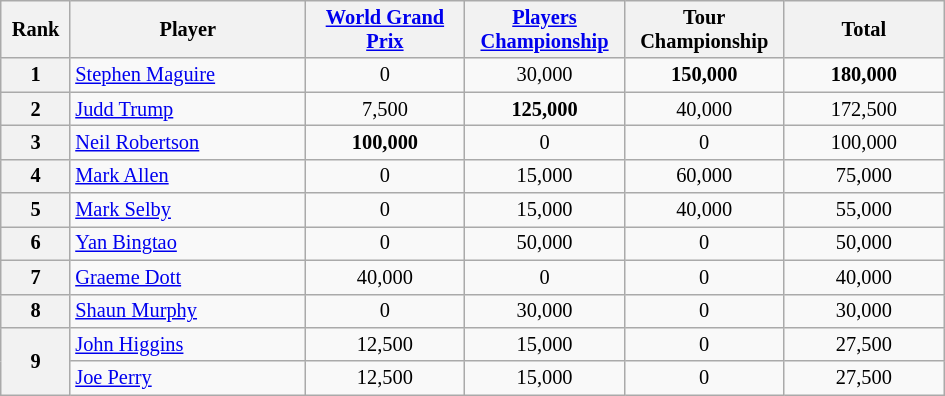<table class="wikitable sortable" style="font-size: 85%">
<tr>
<th scope="col" width=40 align="center">Rank</th>
<th scope="col" width=150>Player</th>
<th scope="col" width=100><a href='#'>World Grand Prix</a></th>
<th scope="col" width=100><a href='#'>Players Championship</a></th>
<th scope="col" width=100>Tour Championship</th>
<th scope="col" width=100>Total</th>
</tr>
<tr>
<th scope="row" align="center">1</th>
<td> <a href='#'>Stephen Maguire</a></td>
<td align="center">0</td>
<td align="center">30,000</td>
<td align="center"><strong>150,000</strong></td>
<td align="center"><strong>180,000</strong></td>
</tr>
<tr>
<th scope="row" align="center">2</th>
<td> <a href='#'>Judd Trump</a></td>
<td align="center">7,500</td>
<td align="center"><strong>125,000</strong></td>
<td align="center">40,000</td>
<td align="center">172,500</td>
</tr>
<tr>
<th scope="row" align="center">3</th>
<td> <a href='#'>Neil Robertson</a></td>
<td align="center"><strong>100,000</strong></td>
<td align="center">0</td>
<td align="center">0</td>
<td align="center">100,000</td>
</tr>
<tr>
<th scope="row" align="center">4</th>
<td> <a href='#'>Mark Allen</a></td>
<td align="center">0</td>
<td align="center">15,000</td>
<td align="center">60,000</td>
<td align="center">75,000</td>
</tr>
<tr>
<th scope="row" align="center">5</th>
<td> <a href='#'>Mark Selby</a></td>
<td align="center">0</td>
<td align="center">15,000</td>
<td align="center">40,000</td>
<td align="center">55,000</td>
</tr>
<tr>
<th scope="row" align="center">6</th>
<td> <a href='#'>Yan Bingtao</a></td>
<td align="center">0</td>
<td align="center">50,000</td>
<td align="center">0</td>
<td align="center">50,000</td>
</tr>
<tr>
<th scope="row" align="center">7</th>
<td> <a href='#'>Graeme Dott</a></td>
<td align="center">40,000</td>
<td align="center">0</td>
<td align="center">0</td>
<td align="center">40,000</td>
</tr>
<tr>
<th scope="row" align="center">8</th>
<td> <a href='#'>Shaun Murphy</a></td>
<td align="center">0</td>
<td align="center">30,000</td>
<td align="center">0</td>
<td align="center">30,000</td>
</tr>
<tr>
<th scope="row" rowspan=2 align="center">9</th>
<td> <a href='#'>John Higgins</a></td>
<td align="center">12,500</td>
<td align="center">15,000</td>
<td align="center">0</td>
<td align="center">27,500</td>
</tr>
<tr>
<td> <a href='#'>Joe Perry</a></td>
<td align="center">12,500</td>
<td align="center">15,000</td>
<td align="center">0</td>
<td align="center">27,500</td>
</tr>
</table>
